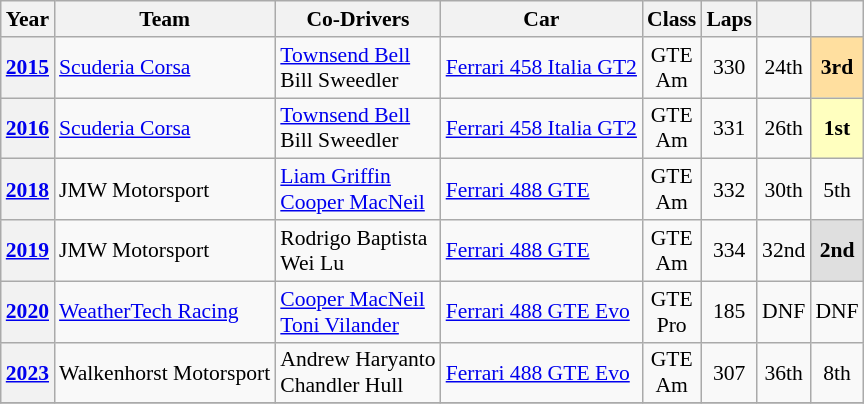<table class="wikitable" style="text-align:center; font-size:90%">
<tr>
<th>Year</th>
<th>Team</th>
<th>Co-Drivers</th>
<th>Car</th>
<th>Class</th>
<th>Laps</th>
<th></th>
<th></th>
</tr>
<tr>
<th><a href='#'>2015</a></th>
<td align="left"> <a href='#'>Scuderia Corsa</a></td>
<td align="left"> <a href='#'>Townsend Bell</a><br> Bill Sweedler</td>
<td align="left"><a href='#'>Ferrari 458 Italia GT2</a></td>
<td>GTE<br>Am</td>
<td>330</td>
<td>24th</td>
<td style="background:#FFDF9F;"><strong>3rd</strong></td>
</tr>
<tr>
<th><a href='#'>2016</a></th>
<td align="left"> <a href='#'>Scuderia Corsa</a></td>
<td align="left"> <a href='#'>Townsend Bell</a><br> Bill Sweedler</td>
<td align="left"><a href='#'>Ferrari 458 Italia GT2</a></td>
<td>GTE<br>Am</td>
<td>331</td>
<td>26th</td>
<td style="background:#FFFFBF;"><strong>1st</strong></td>
</tr>
<tr>
<th><a href='#'>2018</a></th>
<td align="left"> JMW Motorsport</td>
<td align="left"> <a href='#'>Liam Griffin</a><br> <a href='#'>Cooper MacNeil</a></td>
<td align="left"><a href='#'>Ferrari 488 GTE</a></td>
<td>GTE<br>Am</td>
<td>332</td>
<td>30th</td>
<td>5th</td>
</tr>
<tr>
<th><a href='#'>2019</a></th>
<td align="left"> JMW Motorsport</td>
<td align="left"> Rodrigo Baptista<br> Wei Lu</td>
<td align="left"><a href='#'>Ferrari 488 GTE</a></td>
<td>GTE<br>Am</td>
<td>334</td>
<td>32nd</td>
<td style="background:#DFDFDF;"><strong>2nd</strong></td>
</tr>
<tr>
<th><a href='#'>2020</a></th>
<td align="left"> <a href='#'>WeatherTech Racing</a></td>
<td align="left"> <a href='#'>Cooper MacNeil</a><br> <a href='#'>Toni Vilander</a></td>
<td align="left"><a href='#'>Ferrari 488 GTE Evo</a></td>
<td>GTE<br>Pro</td>
<td>185</td>
<td>DNF</td>
<td>DNF</td>
</tr>
<tr>
<th><a href='#'>2023</a></th>
<td align="left"> Walkenhorst Motorsport</td>
<td align="left"> Andrew Haryanto<br> Chandler Hull</td>
<td align="left"><a href='#'>Ferrari 488 GTE Evo</a></td>
<td>GTE<br>Am</td>
<td>307</td>
<td>36th</td>
<td>8th</td>
</tr>
<tr>
</tr>
</table>
